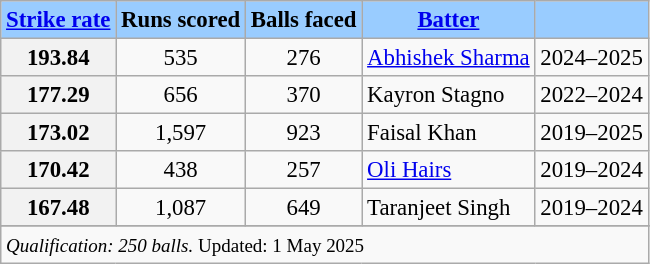<table class="wikitable sortable defaultcenter col4left" style="font-size: 95%">
<tr>
<th scope="col" style="background-color:#9cf;"><a href='#'>Strike rate</a></th>
<th scope="col" style="background-color:#9cf;">Runs scored</th>
<th scope="col" style="background-color:#9cf;">Balls faced</th>
<th scope="col" style="background-color:#9cf;"><a href='#'>Batter</a></th>
<th scope="col" style="background-color:#9cf;"></th>
</tr>
<tr>
<th scope="row">193.84</th>
<td style="text-align:center;">535</td>
<td style="text-align:center;">276</td>
<td> <a href='#'>Abhishek Sharma</a></td>
<td>2024–2025</td>
</tr>
<tr>
<th scope="row">177.29</th>
<td style="text-align:center;">656</td>
<td style="text-align:center;">370</td>
<td> Kayron Stagno</td>
<td>2022–2024</td>
</tr>
<tr>
<th scope="row">173.02</th>
<td style="text-align:center;">1,597</td>
<td style="text-align:center;">923</td>
<td> Faisal Khan</td>
<td>2019–2025</td>
</tr>
<tr>
<th scope="row">170.42</th>
<td style="text-align:center;">438</td>
<td style="text-align:center;">257</td>
<td> <a href='#'>Oli Hairs</a></td>
<td>2019–2024</td>
</tr>
<tr>
<th scope="row">167.48</th>
<td style="text-align:center;">1,087</td>
<td style="text-align:center;">649</td>
<td> Taranjeet Singh</td>
<td>2019–2024</td>
</tr>
<tr>
</tr>
<tr class="sortbottom">
<td scope="row" colspan="5" style="text-align:left;"><small><em>Qualification: 250 balls.</em> Updated: 1 May 2025</small></td>
</tr>
</table>
